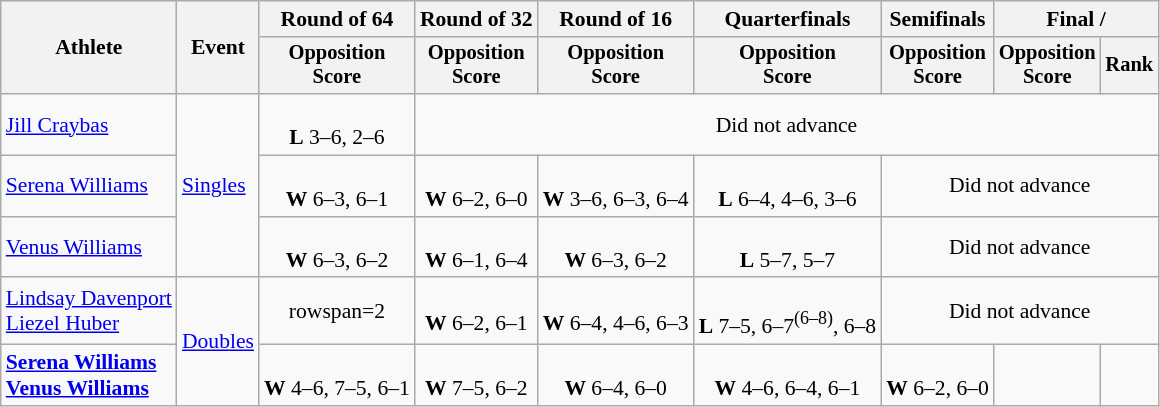<table class=wikitable style=font-size:90%;text-align:center>
<tr>
<th rowspan=2>Athlete</th>
<th rowspan=2>Event</th>
<th>Round of 64</th>
<th>Round of 32</th>
<th>Round of 16</th>
<th>Quarterfinals</th>
<th>Semifinals</th>
<th colspan=2>Final / </th>
</tr>
<tr style=font-size:95%>
<th>Opposition<br>Score</th>
<th>Opposition<br>Score</th>
<th>Opposition<br>Score</th>
<th>Opposition<br>Score</th>
<th>Opposition<br>Score</th>
<th>Opposition<br>Score</th>
<th>Rank</th>
</tr>
<tr>
<td align=left><a href='#'>Jill Craybas</a></td>
<td align=left rowspan=3><a href='#'>Singles</a></td>
<td><br><strong>L</strong> 3–6, 2–6</td>
<td colspan=6>Did not advance</td>
</tr>
<tr>
<td align=left><a href='#'>Serena Williams</a></td>
<td><br><strong>W</strong> 6–3, 6–1</td>
<td><br><strong>W</strong> 6–2, 6–0</td>
<td><br><strong>W</strong> 3–6, 6–3, 6–4</td>
<td><br><strong>L</strong> 6–4, 4–6, 3–6</td>
<td colspan=6>Did not advance</td>
</tr>
<tr>
<td align=left><a href='#'>Venus Williams</a></td>
<td><br><strong>W</strong> 6–3, 6–2</td>
<td><br><strong>W</strong> 6–1, 6–4</td>
<td><br><strong>W</strong> 6–3, 6–2</td>
<td><br><strong>L</strong> 5–7, 5–7</td>
<td colspan=6>Did not advance</td>
</tr>
<tr>
<td align=left><a href='#'>Lindsay Davenport</a><br><a href='#'>Liezel Huber</a></td>
<td align=left rowspan=2><a href='#'>Doubles</a></td>
<td>rowspan=2 </td>
<td><br><strong>W</strong> 6–2, 6–1</td>
<td><br><strong>W</strong> 6–4, 4–6, 6–3</td>
<td><br><strong>L</strong> 7–5, 6–7<sup>(6–8)</sup>, 6–8</td>
<td colspan=6>Did not advance</td>
</tr>
<tr>
<td align=left><strong><a href='#'>Serena Williams</a> <br><a href='#'>Venus Williams</a></strong></td>
<td><br><strong>W</strong> 4–6, 7–5, 6–1</td>
<td><br><strong>W</strong> 7–5, 6–2</td>
<td><br><strong>W</strong> 6–4, 6–0</td>
<td><br><strong>W</strong> 4–6, 6–4, 6–1</td>
<td><br><strong>W</strong> 6–2, 6–0</td>
<td></td>
</tr>
</table>
